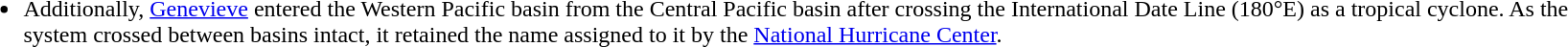<table width="90%">
<tr>
<td><br><ul><li>Additionally, <a href='#'>Genevieve</a> entered the Western Pacific basin from the Central Pacific basin after crossing the International Date Line (180°E) as a tropical cyclone. As the system crossed between basins intact, it retained the name assigned to it by the <a href='#'>National Hurricane Center</a>.</li></ul></td>
</tr>
</table>
